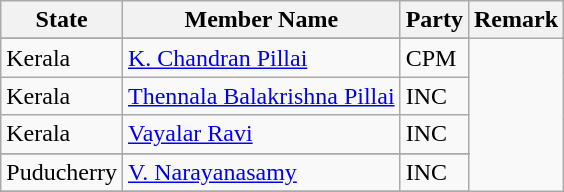<table class="wikitable sortable">
<tr>
<th>State</th>
<th>Member Name</th>
<th>Party</th>
<th>Remark</th>
</tr>
<tr>
</tr>
<tr>
<td>Kerala</td>
<td><a href='#'>K. Chandran Pillai</a></td>
<td>CPM</td>
</tr>
<tr>
<td>Kerala</td>
<td><a href='#'>Thennala Balakrishna Pillai</a></td>
<td>INC</td>
</tr>
<tr>
<td>Kerala</td>
<td><a href='#'>Vayalar Ravi</a></td>
<td>INC</td>
</tr>
<tr>
</tr>
<tr>
<td>Puducherry</td>
<td><a href='#'>V. Narayanasamy</a></td>
<td>INC</td>
</tr>
<tr>
</tr>
<tr>
</tr>
</table>
